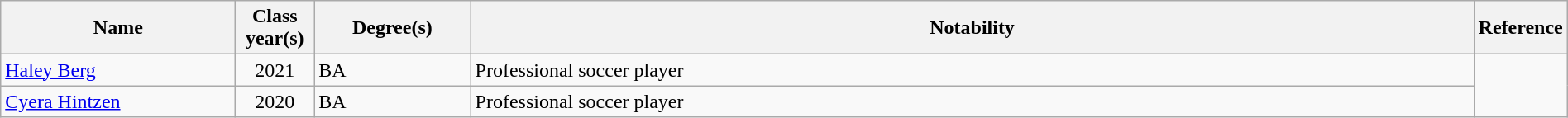<table class="wikitable sortable" style="width:100%">
<tr>
<th style="width:15%;">Name</th>
<th style="width:5%;">Class year(s)</th>
<th style="width:10%;">Degree(s)</th>
<th style="width:*;" class="unsortable">Notability</th>
<th style="width:5%;" class="unsortable">Reference</th>
</tr>
<tr>
<td><a href='#'>Haley Berg</a></td>
<td style="text-align:center;">2021</td>
<td>BA</td>
<td>Professional soccer player</td>
<td rowspan="2" style="text-align:center;"></td>
</tr>
<tr>
<td><a href='#'>Cyera Hintzen</a></td>
<td style="text-align:center;">2020</td>
<td>BA</td>
<td>Professional soccer player</td>
</tr>
</table>
